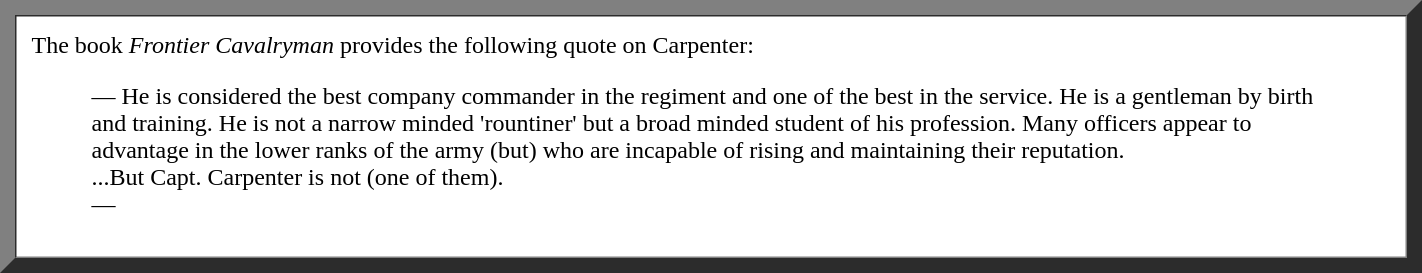<table border="10" cellpadding="10" cellspacing="0" align="center" width="75%" style="background-color: #00008Y;">
<tr --->
<td>The book <em>Frontier Cavalryman</em> provides the following quote on Carpenter:<br><blockquote><div><span> — </span>
He is considered the best company commander in the regiment and one of the best in the service. He is a gentleman by birth and training. He is not a narrow minded 'rountiner' but a broad minded student of his profession. Many officers appear to advantage in the lower ranks of the army (but) who are incapable of rising and maintaining their reputation.<br>...But Capt. Carpenter is not (one of them). <br><span> — </span></td>
</tr>
</table>
